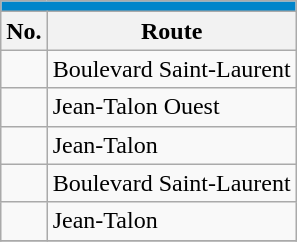<table align=center class="wikitable">
<tr>
<th style="background: #0085CA; font-size:100%; color:#FFFFFF;"colspan="4"><a href='#'></a></th>
</tr>
<tr>
<th>No.</th>
<th>Route</th>
</tr>
<tr>
<td {{Avoid wrap> </td>
<td>Boulevard Saint-Laurent</td>
</tr>
<tr>
<td></td>
<td>Jean-Talon Ouest</td>
</tr>
<tr>
<td></td>
<td>Jean-Talon</td>
</tr>
<tr>
<td {{Avoid wrap> </td>
<td>Boulevard Saint-Laurent</td>
</tr>
<tr>
<td {{Avoid wrap> </td>
<td>Jean-Talon</td>
</tr>
<tr>
</tr>
</table>
